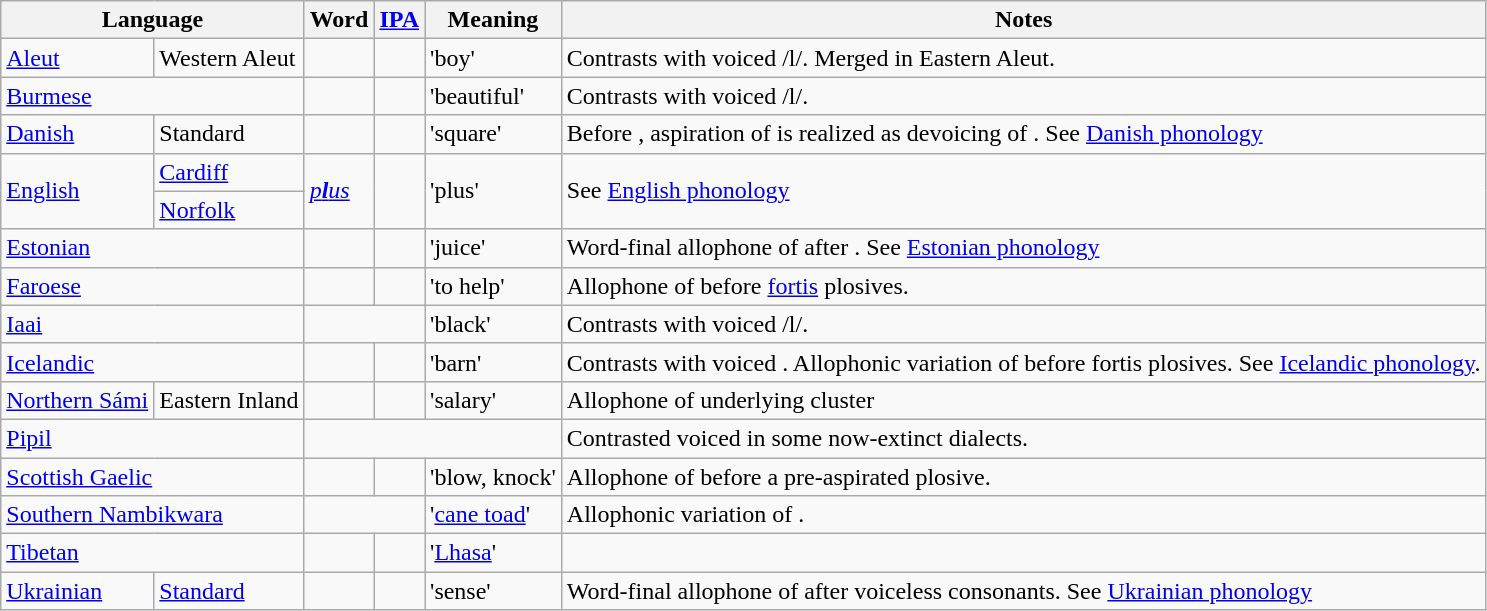<table class="wikitable">
<tr>
<th colspan="2">Language</th>
<th>Word</th>
<th><a href='#'>IPA</a></th>
<th>Meaning</th>
<th>Notes</th>
</tr>
<tr>
<td><a href='#'>Aleut</a></td>
<td>Western Aleut</td>
<td></td>
<td></td>
<td>'boy'</td>
<td>Contrasts with voiced /l/. Merged in Eastern Aleut.</td>
</tr>
<tr>
<td colspan=2><a href='#'>Burmese</a></td>
<td></td>
<td></td>
<td>'beautiful'</td>
<td>Contrasts with voiced /l/.</td>
</tr>
<tr>
<td><a href='#'>Danish</a></td>
<td>Standard</td>
<td></td>
<td></td>
<td>'square'</td>
<td>Before , aspiration of  is realized as devoicing of . See <a href='#'>Danish phonology</a></td>
</tr>
<tr>
<td rowspan="2"><a href='#'>English</a></td>
<td><a href='#'>Cardiff</a></td>
<td rowspan="2"><a href='#'><em>p<strong>l</strong>us</em></a></td>
<td rowspan="2"></td>
<td rowspan="2">'plus'</td>
<td rowspan="2">See <a href='#'>English phonology</a></td>
</tr>
<tr>
<td><a href='#'>Norfolk</a></td>
</tr>
<tr>
<td colspan=2><a href='#'>Estonian</a></td>
<td></td>
<td></td>
<td>'juice'</td>
<td>Word-final allophone of  after . See <a href='#'>Estonian phonology</a></td>
</tr>
<tr>
<td colspan=2><a href='#'>Faroese</a></td>
<td></td>
<td></td>
<td>'to help'</td>
<td>Allophone of  before <a href='#'>fortis</a> plosives.</td>
</tr>
<tr>
<td colspan="2"><a href='#'>Iaai</a></td>
<td colspan="2"></td>
<td>'black'</td>
<td>Contrasts with voiced /l/.</td>
</tr>
<tr>
<td colspan=2><a href='#'>Icelandic</a></td>
<td></td>
<td></td>
<td>'barn'</td>
<td>Contrasts with voiced . Allophonic variation of  before fortis plosives. See <a href='#'>Icelandic phonology</a>.</td>
</tr>
<tr>
<td><a href='#'>Northern Sámi</a></td>
<td>Eastern Inland</td>
<td></td>
<td></td>
<td>'salary'</td>
<td>Allophone of underlying cluster </td>
</tr>
<tr>
<td colspan="2"><a href='#'>Pipil</a></td>
<td colspan="3"></td>
<td>Contrasted voiced  in some now-extinct dialects.</td>
</tr>
<tr>
<td colspan=2><a href='#'>Scottish Gaelic</a></td>
<td></td>
<td></td>
<td>'blow, knock'</td>
<td>Allophone of  before a pre-aspirated plosive.</td>
</tr>
<tr>
<td colspan="2"><a href='#'>Southern Nambikwara</a></td>
<td colspan="2"></td>
<td>'<a href='#'>cane toad</a>'</td>
<td>Allophonic variation of .</td>
</tr>
<tr>
<td colspan="2"><a href='#'>Tibetan</a></td>
<td></td>
<td></td>
<td>'<a href='#'>Lhasa</a>'</td>
<td></td>
</tr>
<tr>
<td><a href='#'>Ukrainian</a></td>
<td><a href='#'>Standard</a></td>
<td></td>
<td></td>
<td>'sense'</td>
<td>Word-final allophone of  after voiceless consonants. See <a href='#'>Ukrainian phonology</a></td>
</tr>
</table>
